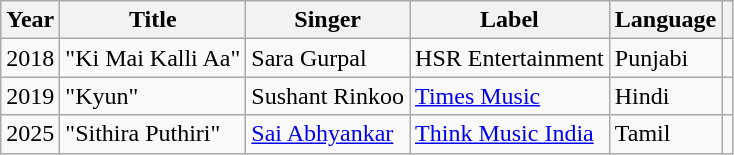<table class="wikitable sortable">
<tr>
<th scope="col">Year</th>
<th scope="col">Title</th>
<th scope="col">Singer</th>
<th scope="col">Label</th>
<th scope="col">Language</th>
<th class="unsortable" scope="col"></th>
</tr>
<tr>
<td>2018</td>
<td>"Ki Mai Kalli Aa"</td>
<td>Sara Gurpal</td>
<td>HSR Entertainment</td>
<td>Punjabi</td>
<td style="text-align: center;"></td>
</tr>
<tr>
<td>2019</td>
<td>"Kyun"</td>
<td>Sushant Rinkoo</td>
<td><a href='#'>Times Music</a></td>
<td>Hindi</td>
<td style="text-align: center;"></td>
</tr>
<tr>
<td>2025</td>
<td>"Sithira Puthiri"</td>
<td><a href='#'>Sai Abhyankar</a></td>
<td><a href='#'>Think Music India</a></td>
<td>Tamil</td>
<td style="text-align: center;"></td>
</tr>
</table>
